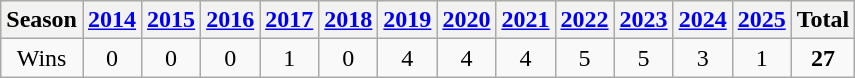<table class="wikitable">
<tr style="background:#ffc;">
<th scope="col">Season</th>
<th scope="col"><a href='#'>2014</a></th>
<th scope="col"><a href='#'>2015</a></th>
<th scope="col"><a href='#'>2016</a></th>
<th scope="col"><a href='#'>2017</a></th>
<th scope="col"><a href='#'>2018</a></th>
<th scope="col"><a href='#'>2019</a></th>
<th scope="col"><a href='#'>2020</a></th>
<th scope="col"><a href='#'>2021</a></th>
<th scope="col"><a href='#'>2022</a></th>
<th scope="col"><a href='#'>2023</a></th>
<th scope="col"><a href='#'>2024</a></th>
<th scope="col"><a href='#'>2025</a></th>
<th scope="col">Total</th>
</tr>
<tr align=center>
<td>Wins</td>
<td>0</td>
<td>0</td>
<td>0</td>
<td>1</td>
<td>0</td>
<td>4</td>
<td>4</td>
<td>4</td>
<td>5</td>
<td>5</td>
<td>3</td>
<td>1</td>
<td><strong>27</strong></td>
</tr>
</table>
